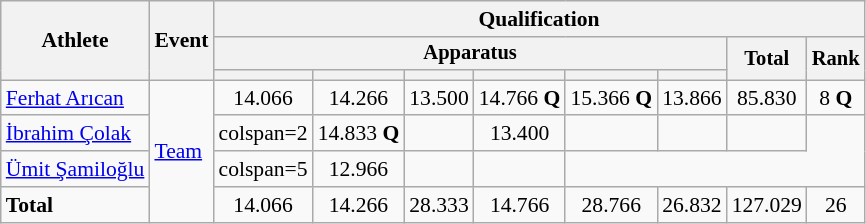<table class="wikitable" style="font-size:90%">
<tr>
<th rowspan=3>Athlete</th>
<th rowspan=3>Event</th>
<th colspan =8>Qualification</th>
</tr>
<tr style="font-size:95%">
<th colspan=6>Apparatus</th>
<th rowspan=2>Total</th>
<th rowspan=2>Rank</th>
</tr>
<tr style="font-size:95%">
<th></th>
<th></th>
<th></th>
<th></th>
<th></th>
<th></th>
</tr>
<tr align=center>
<td align=left><a href='#'>Ferhat Arıcan</a></td>
<td align=left rowspan=4><a href='#'>Team</a></td>
<td>14.066</td>
<td>14.266</td>
<td>13.500</td>
<td>14.766 <strong>Q</strong></td>
<td>15.366 <strong>Q</strong></td>
<td>13.866</td>
<td>85.830</td>
<td>8 <strong>Q</strong></td>
</tr>
<tr align=center>
<td align=left><a href='#'>İbrahim Çolak</a></td>
<td>colspan=2 </td>
<td>14.833 <strong>Q</strong></td>
<td></td>
<td>13.400</td>
<td></td>
<td></td>
<td></td>
</tr>
<tr align=center>
<td align=left><a href='#'>Ümit Şamiloğlu</a></td>
<td>colspan=5 </td>
<td>12.966</td>
<td></td>
<td></td>
</tr>
<tr align=center>
<td align=left><strong>Total</strong></td>
<td>14.066</td>
<td>14.266</td>
<td>28.333</td>
<td>14.766</td>
<td>28.766</td>
<td>26.832</td>
<td>127.029</td>
<td>26</td>
</tr>
</table>
